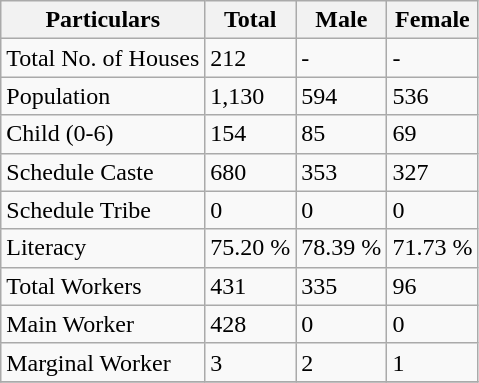<table class="wikitable sortable">
<tr>
<th>Particulars</th>
<th>Total</th>
<th>Male</th>
<th>Female</th>
</tr>
<tr>
<td>Total No. of Houses</td>
<td>212</td>
<td>-</td>
<td>-</td>
</tr>
<tr>
<td>Population</td>
<td>1,130</td>
<td>594</td>
<td>536</td>
</tr>
<tr>
<td>Child (0-6)</td>
<td>154</td>
<td>85</td>
<td>69</td>
</tr>
<tr>
<td>Schedule Caste</td>
<td>680</td>
<td>353</td>
<td>327</td>
</tr>
<tr>
<td>Schedule Tribe</td>
<td>0</td>
<td>0</td>
<td>0</td>
</tr>
<tr>
<td>Literacy</td>
<td>75.20 %</td>
<td>78.39 %</td>
<td>71.73 %</td>
</tr>
<tr>
<td>Total Workers</td>
<td>431</td>
<td>335</td>
<td>96</td>
</tr>
<tr>
<td>Main Worker</td>
<td>428</td>
<td>0</td>
<td>0</td>
</tr>
<tr>
<td>Marginal Worker</td>
<td>3</td>
<td>2</td>
<td>1</td>
</tr>
<tr>
</tr>
</table>
